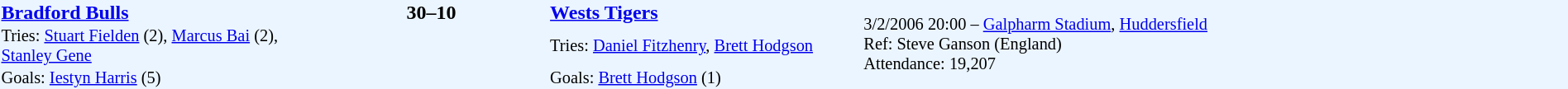<table cellspacing="0"  style="width:100%; background:#ebf5ff;">
<tr>
<td style="width:20%; text-align:left;"><strong><a href='#'>Bradford Bulls</a></strong></td>
<td style="text-align:center; width:15%;"><strong>30–10</strong></td>
<td style="width:20%; text-align:left;"><strong><a href='#'>Wests Tigers</a></strong></td>
<td style=font-size:85% rowspan=3>3/2/2006 20:00 – <a href='#'>Galpharm Stadium</a>, <a href='#'>Huddersfield</a><br>Ref: Steve Ganson (England)<br>Attendance: 19,207</td>
</tr>
<tr style=font-size:85%>
<td align="left">Tries: <a href='#'>Stuart Fielden</a> (2), <a href='#'>Marcus Bai</a> (2), <a href='#'>Stanley Gene</a></td>
<td></td>
<td>Tries: <a href='#'>Daniel Fitzhenry</a>, <a href='#'>Brett Hodgson</a></td>
</tr>
<tr style=font-size:85%>
<td align="left">Goals: <a href='#'>Iestyn Harris</a> (5)</td>
<td></td>
<td align="left">Goals: <a href='#'>Brett Hodgson</a> (1)</td>
</tr>
</table>
